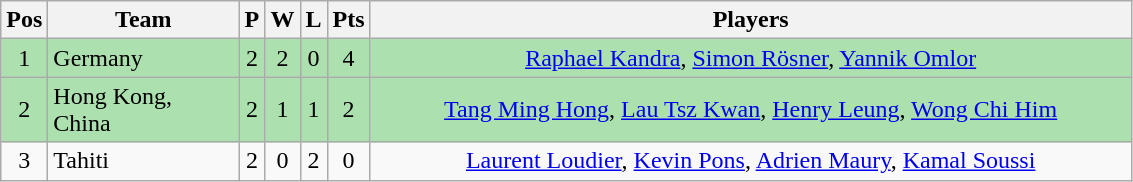<table class="wikitable" style="font-size: 100%">
<tr>
<th width=20>Pos</th>
<th width=120>Team</th>
<th width=10>P</th>
<th width=10>W</th>
<th width=10>L</th>
<th width=20>Pts</th>
<th width=500>Players</th>
</tr>
<tr align=center style="background:#ACE1AF;">
<td>1</td>
<td align="left">Germany</td>
<td>2</td>
<td>2</td>
<td>0</td>
<td>4</td>
<td><a href='#'>Raphael Kandra</a>, <a href='#'>Simon Rösner</a>, <a href='#'>Yannik Omlor</a></td>
</tr>
<tr align=center style="background:#ACE1AF;">
<td>2</td>
<td align="left">Hong Kong, China</td>
<td>2</td>
<td>1</td>
<td>1</td>
<td>2</td>
<td><a href='#'>Tang Ming Hong</a>, <a href='#'>Lau Tsz Kwan</a>, <a href='#'>Henry Leung</a>, <a href='#'>Wong Chi Him</a></td>
</tr>
<tr align=center>
<td>3</td>
<td align="left">Tahiti</td>
<td>2</td>
<td>0</td>
<td>2</td>
<td>0</td>
<td><a href='#'>Laurent Loudier</a>, <a href='#'>Kevin Pons</a>, <a href='#'>Adrien Maury</a>, <a href='#'>Kamal Soussi</a></td>
</tr>
</table>
